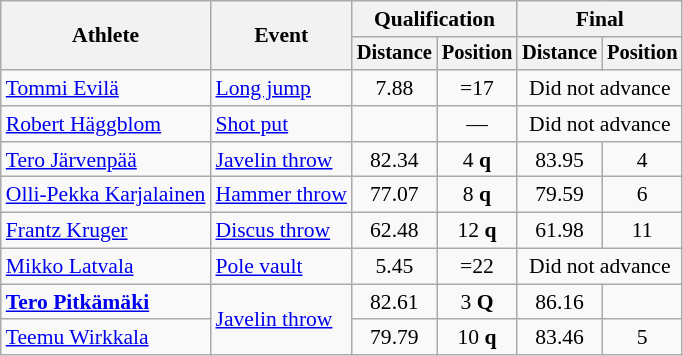<table class=wikitable style="font-size:90%">
<tr>
<th rowspan="2">Athlete</th>
<th rowspan="2">Event</th>
<th colspan="2">Qualification</th>
<th colspan="2">Final</th>
</tr>
<tr style="font-size:95%">
<th>Distance</th>
<th>Position</th>
<th>Distance</th>
<th>Position</th>
</tr>
<tr align=center>
<td align=left><a href='#'>Tommi Evilä</a></td>
<td align=left><a href='#'>Long jump</a></td>
<td>7.88</td>
<td>=17</td>
<td colspan=2>Did not advance</td>
</tr>
<tr align=center>
<td align=left><a href='#'>Robert Häggblom</a></td>
<td align=left><a href='#'>Shot put</a></td>
<td></td>
<td>—</td>
<td colspan=2>Did not advance</td>
</tr>
<tr align=center>
<td align=left><a href='#'>Tero Järvenpää</a></td>
<td align=left><a href='#'>Javelin throw</a></td>
<td>82.34</td>
<td>4 <strong>q</strong></td>
<td>83.95</td>
<td>4</td>
</tr>
<tr align=center>
<td align=left><a href='#'>Olli-Pekka Karjalainen</a></td>
<td align=left><a href='#'>Hammer throw</a></td>
<td>77.07</td>
<td>8 <strong>q</strong></td>
<td>79.59</td>
<td>6</td>
</tr>
<tr align=center>
<td align=left><a href='#'>Frantz Kruger</a></td>
<td align=left><a href='#'>Discus throw</a></td>
<td>62.48</td>
<td>12 <strong>q</strong></td>
<td>61.98</td>
<td>11</td>
</tr>
<tr align=center>
<td align=left><a href='#'>Mikko Latvala</a></td>
<td align=left><a href='#'>Pole vault</a></td>
<td>5.45</td>
<td>=22</td>
<td colspan=2>Did not advance</td>
</tr>
<tr align=center>
<td align=left><strong><a href='#'>Tero Pitkämäki</a></strong></td>
<td align=left rowspan=2><a href='#'>Javelin throw</a></td>
<td>82.61</td>
<td>3 <strong>Q</strong></td>
<td>86.16</td>
<td></td>
</tr>
<tr align=center>
<td align=left><a href='#'>Teemu Wirkkala</a></td>
<td>79.79</td>
<td>10 <strong>q</strong></td>
<td>83.46</td>
<td>5</td>
</tr>
</table>
